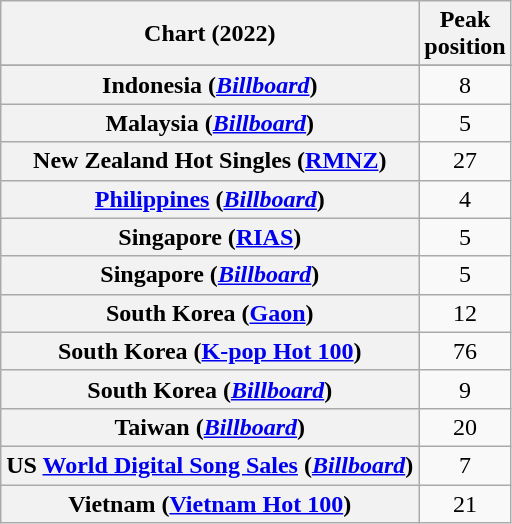<table class="wikitable sortable plainrowheaders" style="text-align:center">
<tr>
<th>Chart (2022)</th>
<th>Peak<br>position</th>
</tr>
<tr>
</tr>
<tr>
<th scope="row">Indonesia (<em><a href='#'>Billboard</a></em>)</th>
<td>8</td>
</tr>
<tr>
<th scope="row">Malaysia (<em><a href='#'>Billboard</a></em>)</th>
<td>5</td>
</tr>
<tr>
<th scope="row">New Zealand Hot Singles (<a href='#'>RMNZ</a>)</th>
<td>27</td>
</tr>
<tr>
<th scope="row"><a href='#'>Philippines</a> (<em><a href='#'>Billboard</a></em>)</th>
<td>4</td>
</tr>
<tr>
<th scope="row">Singapore (<a href='#'>RIAS</a>)</th>
<td>5</td>
</tr>
<tr>
<th scope="row">Singapore (<em><a href='#'>Billboard</a></em>)</th>
<td>5</td>
</tr>
<tr>
<th scope="row">South Korea (<a href='#'>Gaon</a>)</th>
<td>12</td>
</tr>
<tr>
<th scope="row">South Korea (<a href='#'>K-pop Hot 100</a>)</th>
<td>76</td>
</tr>
<tr>
<th scope="row">South Korea (<em><a href='#'>Billboard</a></em>)</th>
<td>9</td>
</tr>
<tr>
<th scope="row">Taiwan (<em><a href='#'>Billboard</a></em>)</th>
<td>20</td>
</tr>
<tr>
<th scope="row">US <a href='#'>World Digital Song Sales</a> (<em><a href='#'>Billboard</a></em>)</th>
<td>7</td>
</tr>
<tr>
<th scope="row">Vietnam (<a href='#'>Vietnam Hot 100</a>)</th>
<td>21</td>
</tr>
</table>
